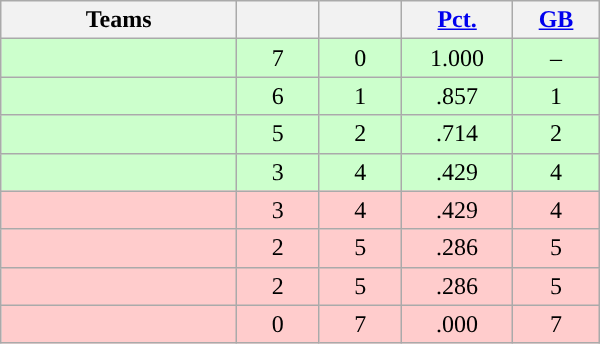<table class="wikitable" width="400" style=text-align:center;">
<tr>
<th width="20%">Teams</th>
<th width="7%"></th>
<th width="7%"></th>
<th width="8%"><a href='#'>Pct.</a></th>
<th width="7%"><a href='#'>GB</a></th>
</tr>
<tr style="background-color:#cfc">
<td align=left></td>
<td>7</td>
<td>0</td>
<td>1.000</td>
<td>–</td>
</tr>
<tr style="background-color:#cfc">
<td align=left></td>
<td>6</td>
<td>1</td>
<td>.857</td>
<td>1</td>
</tr>
<tr style="background-color:#cfc">
<td align=left></td>
<td>5</td>
<td>2</td>
<td>.714</td>
<td>2</td>
</tr>
<tr style="background-color:#cfc">
<td align=left></td>
<td>3</td>
<td>4</td>
<td>.429</td>
<td>4</td>
</tr>
<tr style="background-color:#fcc">
<td align=left></td>
<td>3</td>
<td>4</td>
<td>.429</td>
<td>4</td>
</tr>
<tr style="background-color:#fcc">
<td align=left></td>
<td>2</td>
<td>5</td>
<td>.286</td>
<td>5</td>
</tr>
<tr style="background-color:#fcc">
<td align=left></td>
<td>2</td>
<td>5</td>
<td>.286</td>
<td>5</td>
</tr>
<tr style="background-color:#fcc">
<td align=left></td>
<td>0</td>
<td>7</td>
<td>.000</td>
<td>7</td>
</tr>
</table>
